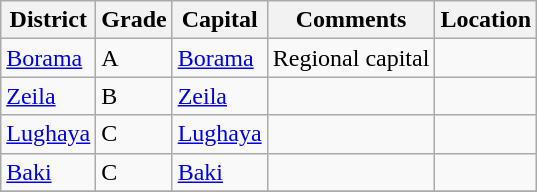<table class="wikitable sortable">
<tr>
<th>District</th>
<th>Grade</th>
<th>Capital</th>
<th>Comments</th>
<th>Location</th>
</tr>
<tr>
<td><a href='#'>Borama</a></td>
<td>A</td>
<td><a href='#'>Borama</a></td>
<td>Regional capital</td>
<td></td>
</tr>
<tr>
<td><a href='#'>Zeila</a></td>
<td>B</td>
<td><a href='#'>Zeila</a></td>
<td></td>
<td></td>
</tr>
<tr>
<td><a href='#'>Lughaya</a></td>
<td>C</td>
<td><a href='#'>Lughaya</a></td>
<td></td>
<td></td>
</tr>
<tr>
<td><a href='#'>Baki</a></td>
<td>C</td>
<td><a href='#'>Baki</a></td>
<td></td>
<td></td>
</tr>
<tr>
</tr>
</table>
